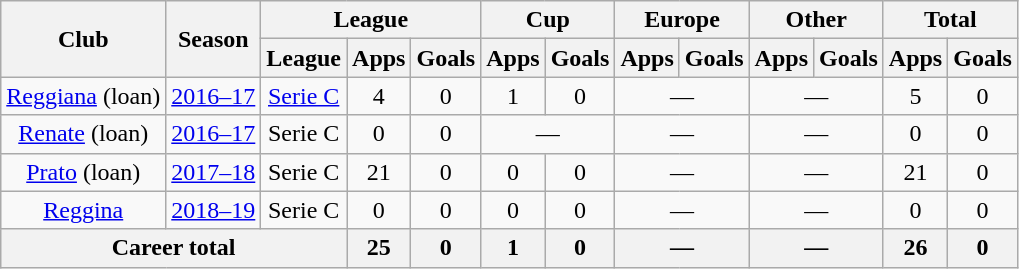<table class="wikitable" style="text-align: center;">
<tr>
<th rowspan="2">Club</th>
<th rowspan="2">Season</th>
<th colspan="3">League</th>
<th colspan="2">Cup</th>
<th colspan="2">Europe</th>
<th colspan="2">Other</th>
<th colspan="2">Total</th>
</tr>
<tr>
<th>League</th>
<th>Apps</th>
<th>Goals</th>
<th>Apps</th>
<th>Goals</th>
<th>Apps</th>
<th>Goals</th>
<th>Apps</th>
<th>Goals</th>
<th>Apps</th>
<th>Goals</th>
</tr>
<tr>
<td><a href='#'>Reggiana</a> (loan)</td>
<td><a href='#'>2016–17</a></td>
<td><a href='#'>Serie C</a></td>
<td>4</td>
<td>0</td>
<td>1</td>
<td>0</td>
<td colspan="2">—</td>
<td colspan="2">—</td>
<td>5</td>
<td>0</td>
</tr>
<tr>
<td><a href='#'>Renate</a> (loan)</td>
<td><a href='#'>2016–17</a></td>
<td>Serie C</td>
<td>0</td>
<td>0</td>
<td colspan="2">—</td>
<td colspan="2">—</td>
<td colspan="2">—</td>
<td>0</td>
<td>0</td>
</tr>
<tr>
<td><a href='#'>Prato</a> (loan)</td>
<td><a href='#'>2017–18</a></td>
<td>Serie C</td>
<td>21</td>
<td>0</td>
<td>0</td>
<td>0</td>
<td colspan="2">—</td>
<td colspan="2">—</td>
<td>21</td>
<td>0</td>
</tr>
<tr>
<td><a href='#'>Reggina</a></td>
<td><a href='#'>2018–19</a></td>
<td>Serie C</td>
<td>0</td>
<td>0</td>
<td>0</td>
<td>0</td>
<td colspan="2">—</td>
<td colspan="2">—</td>
<td>0</td>
<td>0</td>
</tr>
<tr>
<th colspan="3">Career total</th>
<th>25</th>
<th>0</th>
<th>1</th>
<th>0</th>
<th colspan="2">—</th>
<th colspan="2">—</th>
<th>26</th>
<th>0</th>
</tr>
</table>
